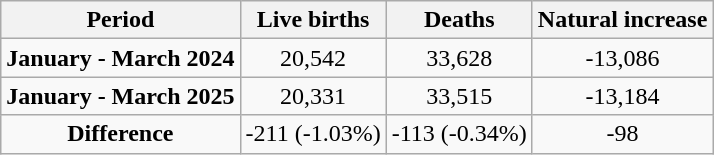<table class="wikitable"  style="text-align:center;">
<tr>
<th>Period</th>
<th>Live births</th>
<th>Deaths</th>
<th>Natural increase</th>
</tr>
<tr>
<td><strong>January - March 2024</strong></td>
<td>20,542</td>
<td>33,628</td>
<td>-13,086</td>
</tr>
<tr>
<td><strong>January - March 2025</strong></td>
<td>20,331</td>
<td>33,515</td>
<td>-13,184</td>
</tr>
<tr>
<td><strong>Difference</strong></td>
<td> -211 (-1.03%)</td>
<td> -113 (-0.34%)</td>
<td> -98</td>
</tr>
</table>
